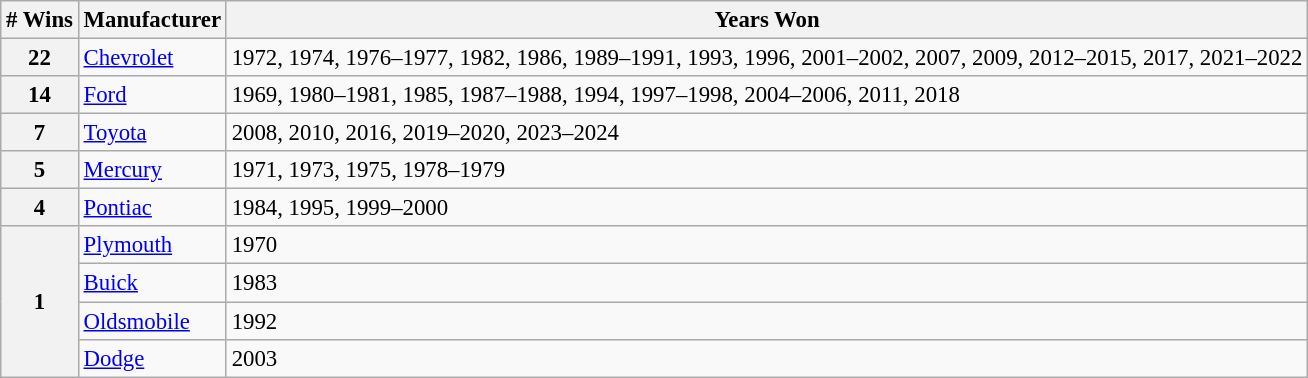<table class="wikitable" style="font-size: 95%;">
<tr>
<th># Wins</th>
<th>Manufacturer</th>
<th>Years Won</th>
</tr>
<tr>
<th>22</th>
<td><a href='#'>Chevrolet</a></td>
<td>1972, 1974, 1976–1977, 1982, 1986, 1989–1991, 1993, 1996, 2001–2002, 2007, 2009, 2012–2015, 2017, 2021–2022</td>
</tr>
<tr>
<th>14</th>
<td><a href='#'>Ford</a></td>
<td>1969, 1980–1981, 1985, 1987–1988, 1994, 1997–1998, 2004–2006, 2011, 2018</td>
</tr>
<tr>
<th>7</th>
<td><a href='#'>Toyota</a></td>
<td>2008, 2010, 2016, 2019–2020, 2023–2024</td>
</tr>
<tr>
<th>5</th>
<td><a href='#'>Mercury</a></td>
<td>1971, 1973, 1975, 1978–1979</td>
</tr>
<tr>
<th>4</th>
<td><a href='#'>Pontiac</a></td>
<td>1984, 1995, 1999–2000</td>
</tr>
<tr>
<th rowspan="4">1</th>
<td><a href='#'>Plymouth</a></td>
<td>1970</td>
</tr>
<tr>
<td><a href='#'>Buick</a></td>
<td>1983</td>
</tr>
<tr>
<td><a href='#'>Oldsmobile</a></td>
<td>1992</td>
</tr>
<tr>
<td><a href='#'>Dodge</a></td>
<td>2003</td>
</tr>
</table>
